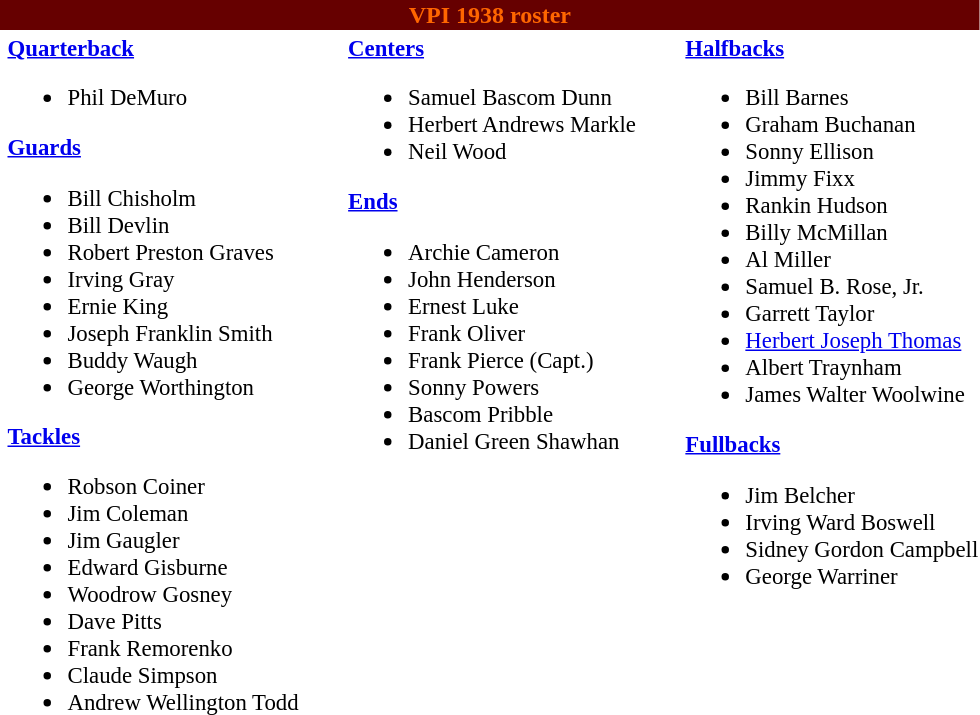<table class="toccolours" style="text-align: left;">
<tr>
<th colspan="9" style="background:#660000;color:#FF6600;text-align:center;"><span><strong>VPI 1938 roster</strong></span></th>
</tr>
<tr>
<td></td>
<td style="font-size:95%; vertical-align:top;"><strong><a href='#'>Quarterback</a></strong><br><ul><li>Phil DeMuro</li></ul><strong><a href='#'>Guards</a></strong><ul><li>Bill Chisholm</li><li>Bill Devlin</li><li>Robert Preston Graves</li><li>Irving Gray</li><li>Ernie King</li><li>Joseph Franklin Smith</li><li>Buddy Waugh</li><li>George Worthington</li></ul><strong><a href='#'>Tackles</a></strong><ul><li>Robson Coiner</li><li>Jim Coleman</li><li>Jim Gaugler</li><li>Edward Gisburne</li><li>Woodrow Gosney</li><li>Dave Pitts</li><li>Frank Remorenko</li><li>Claude Simpson</li><li>Andrew Wellington Todd</li></ul></td>
<td style="width: 25px;"></td>
<td style="font-size:95%; vertical-align:top;"><strong><a href='#'>Centers</a></strong><br><ul><li>Samuel Bascom Dunn</li><li>Herbert Andrews Markle</li><li>Neil Wood</li></ul><strong><a href='#'>Ends</a></strong><ul><li>Archie Cameron</li><li>John Henderson</li><li>Ernest Luke</li><li>Frank Oliver</li><li>Frank Pierce (Capt.)</li><li>Sonny Powers</li><li>Bascom Pribble</li><li>Daniel Green Shawhan</li></ul></td>
<td style="width: 25px;"></td>
<td style="font-size:95%; vertical-align:top;"><strong><a href='#'>Halfbacks</a></strong><br><ul><li>Bill Barnes</li><li>Graham Buchanan</li><li>Sonny Ellison</li><li>Jimmy Fixx</li><li>Rankin Hudson</li><li>Billy McMillan</li><li>Al Miller</li><li>Samuel B. Rose, Jr.</li><li>Garrett Taylor</li><li><a href='#'>Herbert Joseph Thomas</a></li><li>Albert Traynham</li><li>James Walter Woolwine</li></ul><strong><a href='#'>Fullbacks</a></strong><ul><li>Jim Belcher</li><li>Irving Ward Boswell</li><li>Sidney Gordon Campbell</li><li>George Warriner</li></ul></td>
</tr>
</table>
